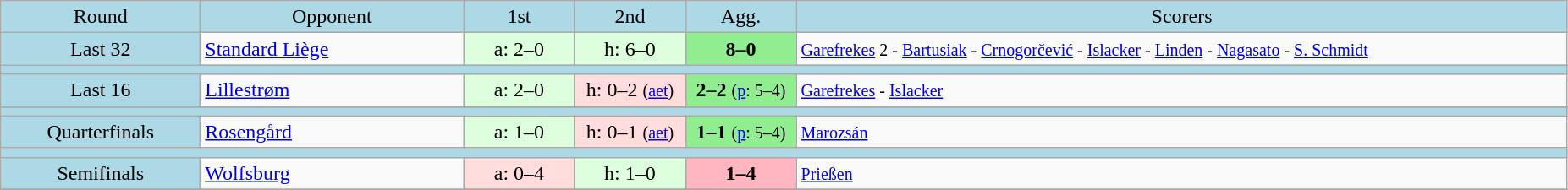<table class="wikitable" style="text-align:center">
<tr bgcolor=lightblue>
<td width=150px>Round</td>
<td width=200px>Opponent</td>
<td width=80px>1st</td>
<td width=80px>2nd</td>
<td width=80px>Agg.</td>
<td width=600px>Scorers</td>
</tr>
<tr>
<td bgcolor=lightblue>Last 32</td>
<td align=left> <a href='#'>Standard Liège</a></td>
<td bgcolor="#ddffdd">a: 2–0</td>
<td bgcolor="#ddffdd">h: 6–0</td>
<td bgcolor=lightgreen><strong>8–0</strong></td>
<td align=left><small><a href='#'>Garefrekes</a> 2 - <a href='#'>Bartusiak</a> - <a href='#'>Crnogorčević</a> - <a href='#'>Islacker</a> - <a href='#'>Linden</a> - <a href='#'>Nagasato</a> - <a href='#'>S. Schmidt</a></small></td>
</tr>
<tr bgcolor=lightblue>
<td colspan=6></td>
</tr>
<tr>
<td bgcolor=lightblue>Last 16</td>
<td align=left> <a href='#'>Lillestrøm</a></td>
<td bgcolor="#ddffdd">a: 2–0</td>
<td bgcolor="#ffdddd">h: 0–2 <small>(<a href='#'>aet</a>)</small></td>
<td bgcolor=lightgreen><strong>2–2</strong> <small>(<a href='#'>p</a>: 5–4)</small></td>
<td align=left><small><a href='#'>Garefrekes</a> - <a href='#'>Islacker</a></small></td>
</tr>
<tr>
</tr>
<tr bgcolor=lightblue>
<td colspan=6></td>
</tr>
<tr>
<td bgcolor=lightblue>Quarterfinals</td>
<td align=left> <a href='#'>Rosengård</a></td>
<td bgcolor="#ddffdd">a: 1–0</td>
<td bgcolor="#ffdddd">h: 0–1 <small>(<a href='#'>aet</a>)</small></td>
<td bgcolor=lightgreen><strong>1–1</strong> <small>(<a href='#'>p</a>: 5–4)</small></td>
<td align=left><small><a href='#'>Marozsán</a></small></td>
</tr>
<tr bgcolor=lightblue>
<td colspan=6></td>
</tr>
<tr>
<td bgcolor=lightblue>Semifinals</td>
<td align=left> <a href='#'>Wolfsburg</a></td>
<td bgcolor="#ffdddd">a: 0–4</td>
<td bgcolor="#ddffdd">h: 1–0</td>
<td bgcolor=lightpink><strong>1–4</strong></td>
<td align=left><small><a href='#'>Prießen</a></small></td>
</tr>
<tr>
</tr>
</table>
